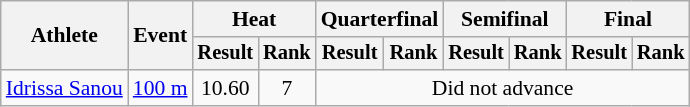<table class=wikitable style="font-size:90%">
<tr>
<th rowspan="2">Athlete</th>
<th rowspan="2">Event</th>
<th colspan="2">Heat</th>
<th colspan="2">Quarterfinal</th>
<th colspan="2">Semifinal</th>
<th colspan="2">Final</th>
</tr>
<tr style="font-size:95%">
<th>Result</th>
<th>Rank</th>
<th>Result</th>
<th>Rank</th>
<th>Result</th>
<th>Rank</th>
<th>Result</th>
<th>Rank</th>
</tr>
<tr align=center>
<td align=left><a href='#'>Idrissa Sanou</a></td>
<td align=left><a href='#'>100 m</a></td>
<td>10.60</td>
<td>7</td>
<td colspan=6>Did not advance</td>
</tr>
</table>
